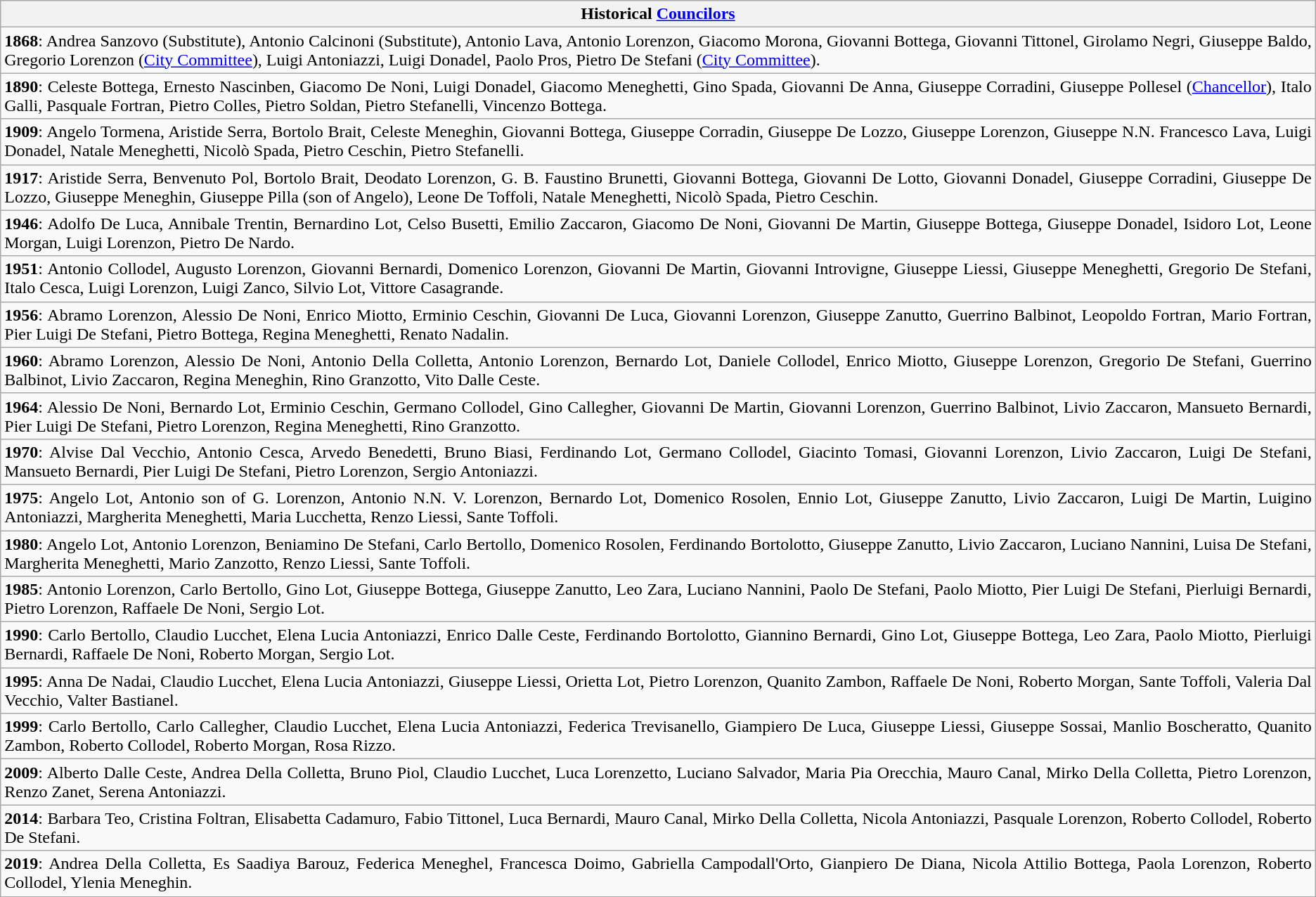<table class="wikitable">
<tr>
<th colspan=5>Historical <a href='#'>Councilors</a></th>
</tr>
<tr>
<td colspan="5" style="text-align: justify;"><strong>1868</strong>: Andrea Sanzovo (Substitute), Antonio Calcinoni (Substitute), Antonio Lava, Antonio Lorenzon, Giacomo Morona, Giovanni Bottega, Giovanni Tittonel, Girolamo Negri, Giuseppe Baldo, Gregorio Lorenzon (<a href='#'>City Committee</a>), Luigi Antoniazzi, Luigi Donadel, Paolo Pros, Pietro De Stefani (<a href='#'>City Committee</a>).</td>
</tr>
<tr>
<td colspan="5" style="text-align: justify;"><strong>1890</strong>: Celeste Bottega, Ernesto Nascinben, Giacomo De Noni, Luigi Donadel, Giacomo Meneghetti, Gino Spada, Giovanni De Anna, Giuseppe Corradini, Giuseppe Pollesel (<a href='#'>Chancellor</a>), Italo Galli, Pasquale Fortran, Pietro Colles, Pietro Soldan, Pietro Stefanelli, Vincenzo Bottega.</td>
</tr>
<tr>
<td colspan="5" style="text-align: justify;"><strong>1909</strong>: Angelo Tormena, Aristide Serra, Bortolo Brait, Celeste Meneghin, Giovanni Bottega, Giuseppe Corradin, Giuseppe De Lozzo, Giuseppe Lorenzon, Giuseppe N.N. Francesco  Lava, Luigi Donadel, Natale Meneghetti, Nicolò Spada, Pietro Ceschin, Pietro Stefanelli.</td>
</tr>
<tr>
<td colspan="5" style="text-align: justify;"><strong>1917</strong>: Aristide Serra, Benvenuto Pol, Bortolo Brait, Deodato Lorenzon, G. B. Faustino Brunetti, Giovanni Bottega, Giovanni De Lotto, Giovanni Donadel, Giuseppe Corradini, Giuseppe De Lozzo, Giuseppe Meneghin, Giuseppe Pilla (son of Angelo), Leone De Toffoli, Natale Meneghetti, Nicolò Spada, Pietro Ceschin.</td>
</tr>
<tr>
<td colspan="5" style="text-align: justify;"><strong>1946</strong>: Adolfo De Luca,  Annibale Trentin, Bernardino Lot, Celso Busetti, Emilio Zaccaron, Giacomo De Noni, Giovanni De Martin, Giuseppe Bottega, Giuseppe Donadel, Isidoro Lot, Leone Morgan, Luigi Lorenzon, Pietro De Nardo.</td>
</tr>
<tr>
<td colspan="5" style="text-align: justify;"><strong>1951</strong>: Antonio Collodel, Augusto Lorenzon, Giovanni Bernardi, Domenico Lorenzon, Giovanni De Martin, Giovanni Introvigne, Giuseppe Liessi, Giuseppe Meneghetti, Gregorio De Stefani, Italo Cesca, Luigi Lorenzon, Luigi Zanco, Silvio Lot, Vittore Casagrande.</td>
</tr>
<tr>
<td colspan="5" style="text-align: justify;"><strong>1956</strong>: Abramo Lorenzon, Alessio De Noni, Enrico Miotto, Erminio Ceschin, Giovanni De Luca, Giovanni Lorenzon, Giuseppe Zanutto, Guerrino Balbinot, Leopoldo Fortran, Mario Fortran, Pier Luigi De Stefani, Pietro Bottega, Regina Meneghetti, Renato Nadalin.</td>
</tr>
<tr>
<td colspan="5" style="text-align: justify;"><strong>1960</strong>: Abramo Lorenzon, Alessio De Noni, Antonio Della Colletta, Antonio Lorenzon, Bernardo Lot, Daniele Collodel, Enrico Miotto, Giuseppe Lorenzon, Gregorio De Stefani, Guerrino Balbinot, Livio Zaccaron, Regina Meneghin, Rino Granzotto, Vito Dalle Ceste.</td>
</tr>
<tr>
<td colspan="5" style="text-align: justify;"><strong>1964</strong>: Alessio De Noni, Bernardo Lot, Erminio Ceschin, Germano Collodel, Gino Callegher, Giovanni De Martin, Giovanni Lorenzon, Guerrino Balbinot, Livio Zaccaron, Mansueto Bernardi, Pier Luigi De Stefani, Pietro Lorenzon, Regina Meneghetti, Rino Granzotto.</td>
</tr>
<tr>
<td colspan="5" style="text-align: justify;"><strong>1970</strong>: Alvise Dal Vecchio, Antonio Cesca, Arvedo Benedetti, Bruno Biasi, Ferdinando Lot, Germano Collodel, Giacinto Tomasi, Giovanni Lorenzon, Livio Zaccaron, Luigi De Stefani, Mansueto Bernardi, Pier Luigi De Stefani, Pietro Lorenzon, Sergio Antoniazzi.</td>
</tr>
<tr>
<td colspan="5" style="text-align: justify;"><strong>1975</strong>: Angelo Lot, Antonio son of G. Lorenzon, Antonio N.N. V. Lorenzon, Bernardo Lot, Domenico Rosolen, Ennio Lot, Giuseppe Zanutto, Livio Zaccaron, Luigi De Martin, Luigino Antoniazzi, Margherita Meneghetti, Maria Lucchetta, Renzo Liessi, Sante Toffoli.</td>
</tr>
<tr>
<td colspan="5" style="text-align: justify;"><strong>1980</strong>: Angelo Lot, Antonio Lorenzon, Beniamino De Stefani, Carlo Bertollo, Domenico Rosolen, Ferdinando Bortolotto, Giuseppe Zanutto, Livio Zaccaron, Luciano Nannini, Luisa De Stefani, Margherita Meneghetti, Mario Zanzotto, Renzo Liessi, Sante Toffoli.</td>
</tr>
<tr>
<td colspan="5" style="text-align: justify;"><strong>1985</strong>: Antonio Lorenzon, Carlo Bertollo, Gino Lot, Giuseppe Bottega, Giuseppe Zanutto, Leo Zara, Luciano Nannini, Paolo De Stefani, Paolo Miotto, Pier Luigi De Stefani, Pierluigi Bernardi, Pietro Lorenzon, Raffaele De Noni, Sergio Lot.</td>
</tr>
<tr>
<td colspan="5" style="text-align: justify;"><strong>1990</strong>: Carlo Bertollo, Claudio Lucchet, Elena Lucia Antoniazzi, Enrico Dalle Ceste, Ferdinando Bortolotto, Giannino Bernardi, Gino Lot, Giuseppe Bottega, Leo Zara, Paolo Miotto, Pierluigi Bernardi, Raffaele De Noni, Roberto Morgan, Sergio Lot.</td>
</tr>
<tr>
<td colspan="5" style="text-align: justify;"><strong>1995</strong>: Anna De Nadai, Claudio Lucchet, Elena Lucia Antoniazzi, Giuseppe Liessi, Orietta Lot, Pietro Lorenzon, Quanito Zambon, Raffaele De Noni, Roberto Morgan, Sante Toffoli, Valeria Dal Vecchio, Valter Bastianel.</td>
</tr>
<tr>
<td colspan="5" style="text-align: justify;"><strong>1999</strong>: Carlo Bertollo, Carlo Callegher, Claudio Lucchet, Elena Lucia Antoniazzi, Federica Trevisanello, Giampiero De Luca, Giuseppe Liessi, Giuseppe Sossai, Manlio Boscheratto, Quanito Zambon, Roberto Collodel, Roberto Morgan, Rosa Rizzo.</td>
</tr>
<tr>
<td colspan="5" style="text-align: justify;"><strong>2009</strong>: Alberto Dalle Ceste, Andrea Della Colletta, Bruno Piol, Claudio Lucchet, Luca Lorenzetto, Luciano Salvador, Maria Pia Orecchia, Mauro Canal, Mirko Della Colletta, Pietro Lorenzon, Renzo Zanet, Serena Antoniazzi.</td>
</tr>
<tr>
<td colspan="5" style="text-align: justify;"><strong>2014</strong>: Barbara Teo, Cristina Foltran, Elisabetta Cadamuro, Fabio Tittonel, Luca Bernardi, Mauro Canal, Mirko Della Colletta, Nicola Antoniazzi, Pasquale Lorenzon, Roberto Collodel, Roberto De Stefani.</td>
</tr>
<tr>
<td colspan="5" style="text-align: justify;"><strong>2019</strong>: Andrea Della Colletta, Es Saadiya Barouz, Federica Meneghel, Francesca Doimo, Gabriella Campodall'Orto, Gianpiero De Diana, Nicola Attilio Bottega, Paola Lorenzon, Roberto Collodel, Ylenia Meneghin.</td>
</tr>
<tr>
</tr>
</table>
